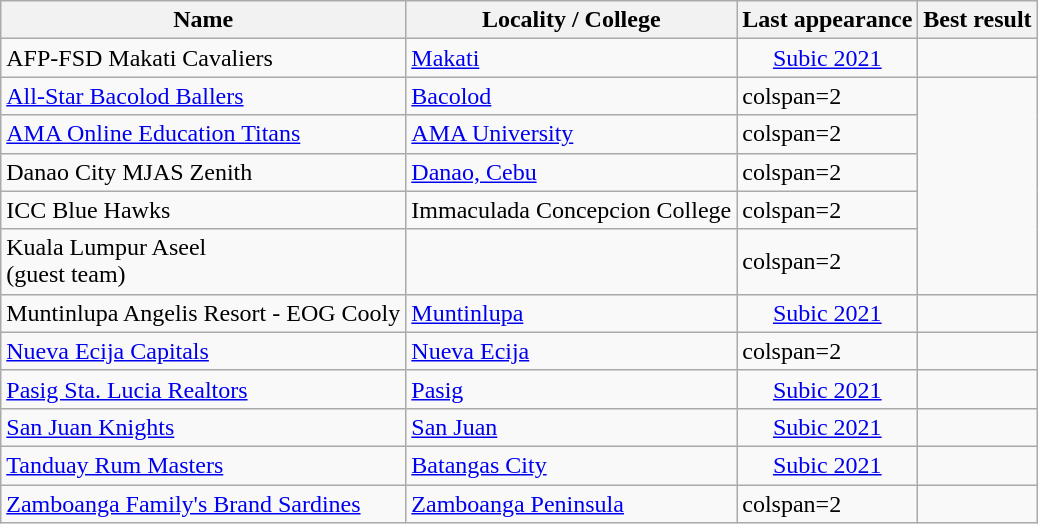<table class="wikitable sortable">
<tr>
<th>Name</th>
<th>Locality / College</th>
<th>Last appearance</th>
<th>Best result</th>
</tr>
<tr>
<td>AFP-FSD Makati Cavaliers</td>
<td><a href='#'>Makati</a></td>
<td align=center><a href='#'>Subic 2021</a></td>
<td align=center></td>
</tr>
<tr>
<td><a href='#'>All-Star Bacolod Ballers</a></td>
<td><a href='#'>Bacolod</a></td>
<td>colspan=2 </td>
</tr>
<tr>
<td><a href='#'>AMA Online Education Titans</a></td>
<td><a href='#'>AMA University</a></td>
<td>colspan=2 </td>
</tr>
<tr>
<td>Danao City MJAS Zenith</td>
<td><a href='#'>Danao, Cebu</a></td>
<td>colspan=2 </td>
</tr>
<tr>
<td>ICC Blue Hawks</td>
<td>Immaculada Concepcion College</td>
<td>colspan=2 </td>
</tr>
<tr>
<td>Kuala Lumpur Aseel <br> (guest team)</td>
<td></td>
<td>colspan=2 </td>
</tr>
<tr>
<td>Muntinlupa Angelis Resort - EOG Cooly</td>
<td><a href='#'>Muntinlupa</a></td>
<td align=center><a href='#'>Subic 2021</a></td>
<td align=center></td>
</tr>
<tr>
<td><a href='#'>Nueva Ecija Capitals</a></td>
<td><a href='#'>Nueva Ecija</a></td>
<td>colspan=2 </td>
</tr>
<tr>
<td><a href='#'>Pasig Sta. Lucia Realtors</a></td>
<td><a href='#'>Pasig</a></td>
<td align=center><a href='#'>Subic 2021</a></td>
<td align=center></td>
</tr>
<tr>
<td><a href='#'>San Juan Knights</a></td>
<td><a href='#'>San Juan</a></td>
<td align=center><a href='#'>Subic 2021</a></td>
<td align=center></td>
</tr>
<tr>
<td><a href='#'>Tanduay Rum Masters</a></td>
<td><a href='#'>Batangas City</a></td>
<td align=center><a href='#'>Subic 2021</a></td>
<td align=center></td>
</tr>
<tr>
<td><a href='#'>Zamboanga Family's Brand Sardines</a></td>
<td><a href='#'>Zamboanga Peninsula</a></td>
<td>colspan=2 </td>
</tr>
</table>
